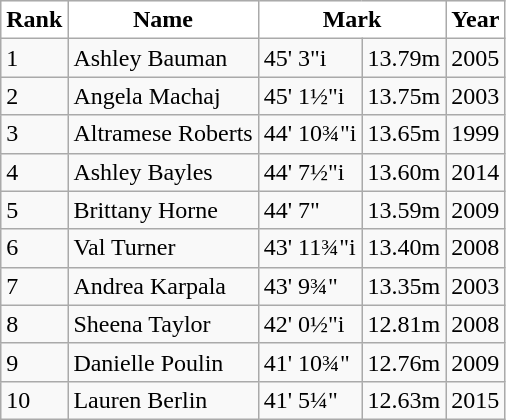<table class="wikitable">
<tr>
<th style="background:white">Rank</th>
<th style="background:white">Name</th>
<th colspan="2" style="background:white">Mark</th>
<th style="background:white">Year</th>
</tr>
<tr>
<td>1</td>
<td>Ashley Bauman</td>
<td>45' 3"i</td>
<td>13.79m</td>
<td>2005</td>
</tr>
<tr>
<td>2</td>
<td>Angela Machaj</td>
<td>45' 1½"i</td>
<td>13.75m</td>
<td>2003</td>
</tr>
<tr>
<td>3</td>
<td>Altramese Roberts</td>
<td>44' 10¾"i</td>
<td>13.65m</td>
<td>1999</td>
</tr>
<tr>
<td>4</td>
<td>Ashley Bayles</td>
<td>44' 7½"i</td>
<td>13.60m</td>
<td>2014</td>
</tr>
<tr>
<td>5</td>
<td>Brittany Horne</td>
<td>44' 7"</td>
<td>13.59m</td>
<td>2009</td>
</tr>
<tr>
<td>6</td>
<td>Val Turner</td>
<td>43' 11¾"i</td>
<td>13.40m</td>
<td>2008</td>
</tr>
<tr>
<td>7</td>
<td>Andrea Karpala</td>
<td>43' 9¾"</td>
<td>13.35m</td>
<td>2003</td>
</tr>
<tr>
<td>8</td>
<td>Sheena Taylor</td>
<td>42' 0½"i</td>
<td>12.81m</td>
<td>2008</td>
</tr>
<tr>
<td>9</td>
<td>Danielle Poulin</td>
<td>41' 10¾"</td>
<td>12.76m</td>
<td>2009</td>
</tr>
<tr>
<td>10</td>
<td>Lauren Berlin</td>
<td>41' 5¼"</td>
<td>12.63m</td>
<td>2015</td>
</tr>
</table>
